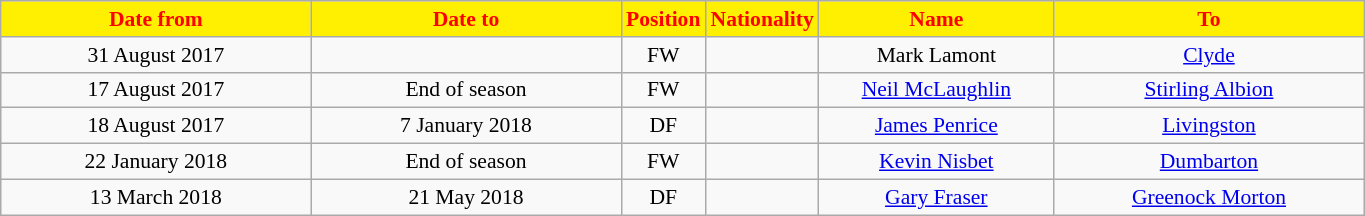<table class="wikitable"  style="text-align:center; font-size:90%; ">
<tr>
<th style="background:#FFEF00; color:red; width:200px;">Date from</th>
<th style="background:#FFEF00; color:red; width:200px;">Date to</th>
<th style="background:#FFEF00; color:red; width:45px;">Position</th>
<th style="background:#FFEF00; color:red; width:45px;">Nationality</th>
<th style="background:#FFEF00; color:red; width:150px;">Name</th>
<th style="background:#FFEF00; color:red; width:200px;">To</th>
</tr>
<tr>
<td>31 August 2017</td>
<td></td>
<td>FW</td>
<td></td>
<td>Mark Lamont</td>
<td><a href='#'>Clyde</a></td>
</tr>
<tr>
<td>17 August 2017</td>
<td>End of season</td>
<td>FW</td>
<td></td>
<td><a href='#'>Neil McLaughlin</a></td>
<td><a href='#'>Stirling Albion</a></td>
</tr>
<tr>
<td>18 August 2017</td>
<td>7 January 2018</td>
<td>DF</td>
<td></td>
<td><a href='#'>James Penrice</a></td>
<td><a href='#'>Livingston</a></td>
</tr>
<tr>
<td>22 January 2018</td>
<td>End of season</td>
<td>FW</td>
<td></td>
<td><a href='#'>Kevin Nisbet</a></td>
<td><a href='#'>Dumbarton</a></td>
</tr>
<tr>
<td>13 March 2018</td>
<td>21 May 2018</td>
<td>DF</td>
<td></td>
<td><a href='#'>Gary Fraser</a></td>
<td><a href='#'>Greenock Morton</a></td>
</tr>
</table>
